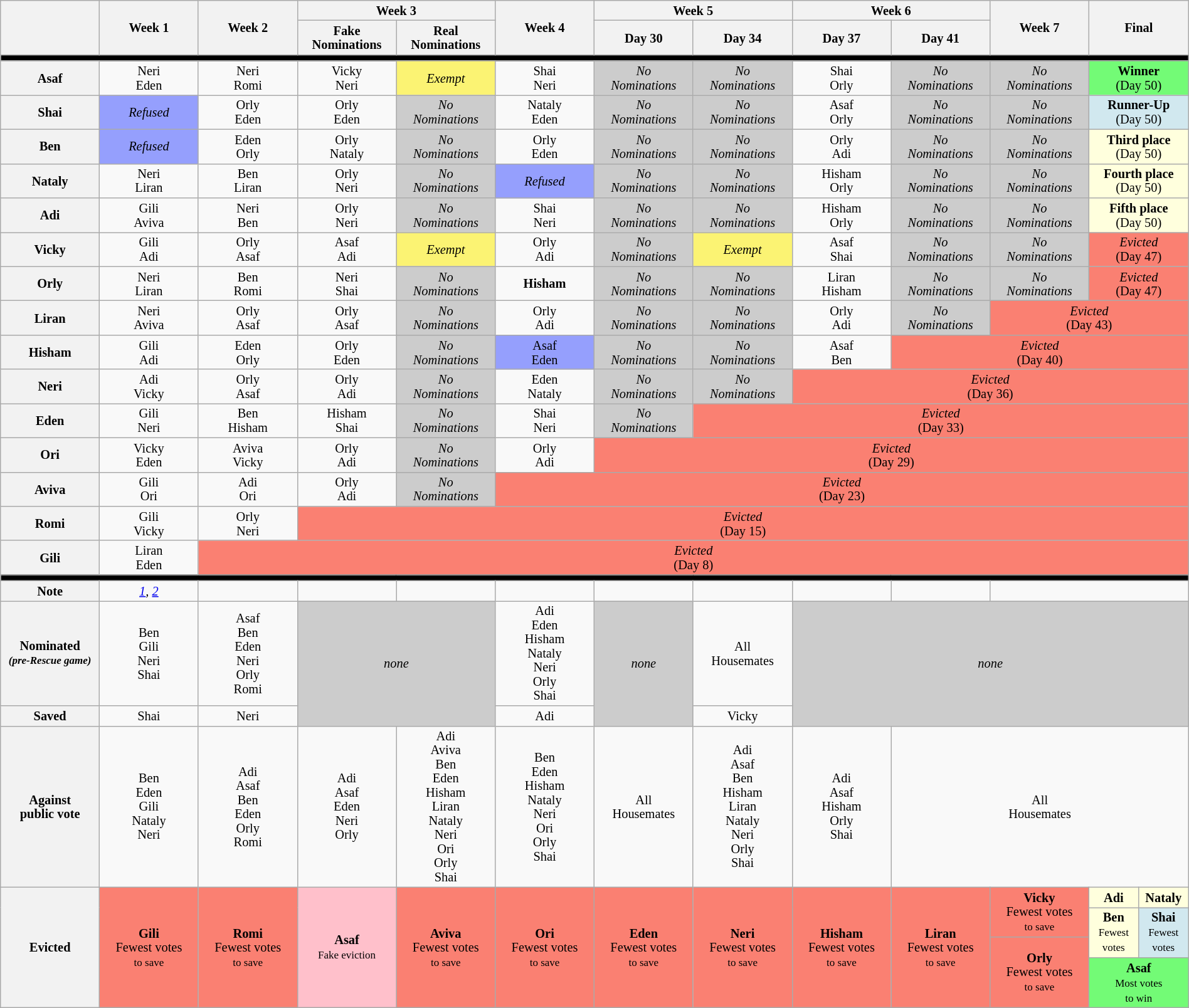<table class="wikitable" style="text-align:center; width:100%; font-size:85%; line-height:15px">
<tr>
<th style="width: 7%;" rowspan="2"></th>
<th style="width: 7%;" rowspan="2">Week 1</th>
<th style="width: 7%;" rowspan="2">Week 2</th>
<th style="width: 14%;" colspan="2">Week 3</th>
<th style="width: 7%;" rowspan="2">Week 4</th>
<th style="width: 14%;" colspan="2">Week 5</th>
<th style="width: 14%;" colspan="2">Week 6</th>
<th style="width: 7%;" rowspan="2">Week 7</th>
<th colspan="2" rowspan="2" style="width: 7%;">Final</th>
</tr>
<tr>
<th style="width: 7%;">Fake Nominations</th>
<th style="width: 7%;">Real Nominations</th>
<th style="width: 7%;">Day 30</th>
<th style="width: 7%;">Day 34</th>
<th style="width: 7%;">Day 37</th>
<th style="width: 7%;">Day 41</th>
</tr>
<tr>
<th colspan="13" style="background:black;"></th>
</tr>
<tr>
<th>Asaf</th>
<td>Neri<br>Eden</td>
<td>Neri<br>Romi</td>
<td>Vicky<br>Neri</td>
<td style="background-color:#FBF373;"><em>Exempt</em></td>
<td>Shai<br>Neri</td>
<td style="background:#CCCCCC"><em>No<br>Nominations</em></td>
<td style="background:#CCCCCC"><em>No<br>Nominations</em></td>
<td>Shai<br>Orly</td>
<td style="background:#CCCCCC"><em>No<br>Nominations</em></td>
<td style="background:#CCCCCC"><em>No<br>Nominations</em></td>
<td colspan="2" style="background-color:#73FB76;"><strong>Winner</strong><br>(Day 50)</td>
</tr>
<tr>
<th>Shai</th>
<td style="background-color:#959FFD;"><em>Refused</em></td>
<td>Orly<br>Eden</td>
<td>Orly<br>Eden</td>
<td style="background:#CCCCCC"><em>No<br>Nominations</em></td>
<td>Nataly<br>Eden</td>
<td style="background:#CCCCCC"><em>No<br>Nominations</em></td>
<td style="background:#CCCCCC"><em>No<br>Nominations</em></td>
<td>Asaf<br>Orly</td>
<td style="background:#CCCCCC"><em>No<br>Nominations</em></td>
<td style="background:#CCCCCC"><em>No<br>Nominations</em></td>
<td colspan="2" style="background-color:#D1E8EF;"><strong>Runner-Up</strong><br>(Day 50)</td>
</tr>
<tr>
<th>Ben</th>
<td style="background-color:#959FFD;"><em>Refused</em></td>
<td>Eden<br>Orly</td>
<td>Orly<br>Nataly</td>
<td style="background:#CCCCCC"><em>No<br>Nominations</em></td>
<td>Orly<br>Eden</td>
<td style="background:#CCCCCC"><em>No<br>Nominations</em></td>
<td style="background:#CCCCCC"><em>No<br>Nominations</em></td>
<td>Orly<br>Adi</td>
<td style="background:#CCCCCC"><em>No<br>Nominations</em></td>
<td style="background:#CCCCCC"><em>No<br>Nominations</em></td>
<td colspan="2" style="background-color:#FFFFDD;"><strong>Third place</strong><br>(Day 50)</td>
</tr>
<tr>
<th>Nataly</th>
<td>Neri<br>Liran</td>
<td>Ben<br>Liran</td>
<td>Orly<br>Neri</td>
<td style="background:#CCCCCC"><em>No<br>Nominations</em></td>
<td style="background-color:#959FFD;"><em>Refused</em></td>
<td style="background:#CCCCCC"><em>No<br>Nominations</em></td>
<td style="background:#CCCCCC"><em>No<br>Nominations</em></td>
<td>Hisham<br>Orly</td>
<td style="background:#CCCCCC"><em>No<br>Nominations</em></td>
<td style="background:#CCCCCC"><em>No<br>Nominations</em></td>
<td colspan="2" style="background-color:#FFFFDD;"><strong>Fourth place</strong><br>(Day 50)</td>
</tr>
<tr>
<th>Adi</th>
<td>Gili<br>Aviva</td>
<td>Neri<br>Ben</td>
<td>Orly<br>Neri</td>
<td style="background:#CCCCCC"><em>No<br>Nominations</em></td>
<td>Shai<br>Neri</td>
<td style="background:#CCCCCC"><em>No<br>Nominations</em></td>
<td style="background:#CCCCCC"><em>No<br>Nominations</em></td>
<td>Hisham<br>Orly</td>
<td style="background:#CCCCCC"><em>No<br>Nominations</em></td>
<td style="background:#CCCCCC"><em>No<br>Nominations</em></td>
<td colspan="2" style="background-color:#FFFFDD;"><strong>Fifth place</strong><br>(Day 50)</td>
</tr>
<tr>
<th>Vicky</th>
<td>Gili<br>Adi</td>
<td>Orly<br>Asaf</td>
<td>Asaf<br>Adi</td>
<td style="background-color:#FBF373;"><em>Exempt</em></td>
<td>Orly<br>Adi</td>
<td style="background:#CCCCCC"><em>No<br>Nominations</em></td>
<td style="background-color:#FBF373;"><em>Exempt</em></td>
<td>Asaf<br>Shai</td>
<td style="background:#CCCCCC"><em>No<br>Nominations</em></td>
<td style="background:#CCCCCC"><em>No<br>Nominations</em></td>
<td colspan="2" style="background:#FA8072;"><em>Evicted</em><br>(Day 47)</td>
</tr>
<tr>
<th>Orly</th>
<td>Neri<br>Liran</td>
<td>Ben<br>Romi</td>
<td>Neri<br>Shai</td>
<td style="background:#CCCCCC"><em>No<br>Nominations</em></td>
<td><strong>Hisham</strong></td>
<td style="background:#CCCCCC"><em>No<br>Nominations</em></td>
<td style="background:#CCCCCC"><em>No<br>Nominations</em></td>
<td>Liran<br>Hisham</td>
<td style="background:#CCCCCC"><em>No<br>Nominations</em></td>
<td style="background:#CCCCCC"><em>No<br>Nominations</em></td>
<td colspan="2" style="background:#FA8072;"><em>Evicted</em><br>(Day 47)</td>
</tr>
<tr>
<th>Liran</th>
<td>Neri<br>Aviva</td>
<td>Orly<br>Asaf</td>
<td>Orly<br>Asaf</td>
<td style="background:#CCCCCC"><em>No<br>Nominations</em></td>
<td>Orly<br>Adi</td>
<td style="background:#CCCCCC"><em>No<br>Nominations</em></td>
<td style="background:#CCCCCC"><em>No<br>Nominations</em></td>
<td>Orly<br>Adi</td>
<td style="background:#CCCCCC"><em>No<br>Nominations</em></td>
<td colspan="3" style="background:#FA8072;"><em>Evicted</em><br>(Day 43)</td>
</tr>
<tr>
<th>Hisham</th>
<td>Gili<br>Adi</td>
<td>Eden<br>Orly</td>
<td>Orly<br>Eden</td>
<td style="background:#CCCCCC"><em>No<br>Nominations</em></td>
<td style="background-color:#959FFD;">Asaf<br>Eden</td>
<td style="background:#CCCCCC"><em>No<br>Nominations</em></td>
<td style="background:#CCCCCC"><em>No<br>Nominations</em></td>
<td>Asaf<br>Ben</td>
<td colspan="4" style="background:#FA8072;"><em>Evicted</em><br>(Day 40)</td>
</tr>
<tr>
<th>Neri</th>
<td>Adi<br>Vicky</td>
<td>Orly<br>Asaf</td>
<td>Orly<br>Adi</td>
<td style="background:#CCCCCC"><em>No<br>Nominations</em></td>
<td>Eden<br>Nataly</td>
<td style="background:#CCCCCC"><em>No<br>Nominations</em></td>
<td style="background:#CCCCCC"><em>No<br>Nominations</em></td>
<td colspan="5" style="background:#FA8072;"><em>Evicted</em><br>(Day 36)</td>
</tr>
<tr>
<th>Eden</th>
<td>Gili<br>Neri</td>
<td>Ben<br>Hisham</td>
<td>Hisham<br>Shai</td>
<td style="background:#CCCCCC"><em>No<br>Nominations</em></td>
<td>Shai<br>Neri</td>
<td style="background:#CCCCCC"><em>No<br>Nominations</em></td>
<td colspan="6" style="background:#FA8072;"><em>Evicted</em><br>(Day 33)</td>
</tr>
<tr>
<th>Ori</th>
<td>Vicky<br>Eden</td>
<td>Aviva<br>Vicky</td>
<td>Orly<br>Adi</td>
<td style="background:#CCCCCC"><em>No<br>Nominations</em></td>
<td>Orly<br>Adi</td>
<td colspan="7" style="background:#FA8072;"><em>Evicted</em><br>(Day 29)</td>
</tr>
<tr>
<th>Aviva</th>
<td>Gili<br>Ori</td>
<td>Adi<br>Ori</td>
<td>Orly<br>Adi</td>
<td style="background:#CCCCCC"><em>No<br>Nominations</em></td>
<td colspan="8" style="background:#FA8072;"><em>Evicted</em><br>(Day 23)</td>
</tr>
<tr>
<th>Romi</th>
<td>Gili<br>Vicky</td>
<td>Orly<br>Neri</td>
<td colspan="10" style="background:#FA8072;"><em>Evicted</em><br>(Day 15)</td>
</tr>
<tr>
<th>Gili</th>
<td>Liran<br>Eden</td>
<td colspan="11" style="background:#FA8072;"><em>Evicted</em><br>(Day 8)</td>
</tr>
<tr>
<th colspan="13" style="background:black;"></th>
</tr>
<tr>
<th>Note</th>
<td><em><a href='#'>1</a>, <a href='#'>2</a></em></td>
<td></td>
<td></td>
<td></td>
<td></td>
<td></td>
<td></td>
<td></td>
<td></td>
<td colspan="3"></td>
</tr>
<tr>
<th>Nominated<br><small><em>(pre-Rescue game)</em></small></th>
<td>Ben<br>Gili<br>Neri<br>Shai</td>
<td>Asaf<br>Ben<br>Eden<br>Neri<br>Orly<br>Romi</td>
<td rowspan="2" colspan="2" style="background-color:#ccc;"><em>none</em></td>
<td>Adi<br>Eden<br>Hisham<br>Nataly<br>Neri<br>Orly<br>Shai</td>
<td rowspan="2" style="background-color:#ccc;"><em>none</em></td>
<td>All<br>Housemates</td>
<td colspan="5" rowspan="2" style="background-color:#ccc;"><em>none</em></td>
</tr>
<tr>
<th>Saved</th>
<td>Shai</td>
<td>Neri</td>
<td>Adi</td>
<td>Vicky</td>
</tr>
<tr>
<th>Against<br>public vote</th>
<td>Ben<br>Eden<br>Gili<br>Nataly<br>Neri</td>
<td>Adi<br>Asaf<br>Ben<br>Eden<br>Orly<br>Romi</td>
<td>Adi<br>Asaf<br>Eden<br>Neri<br>Orly</td>
<td>Adi<br>Aviva<br>Ben<br>Eden<br>Hisham<br>Liran<br>Nataly<br>Neri<br>Ori<br>Orly<br>Shai</td>
<td>Ben<br>Eden<br>Hisham<br>Nataly<br>Neri<br>Ori<br>Orly<br>Shai</td>
<td>All<br>Housemates</td>
<td>Adi<br>Asaf<br>Ben<br>Hisham<br>Liran<br>Nataly<br>Neri<br>Orly<br>Shai</td>
<td>Adi<br>Asaf<br>Hisham<br>Orly<br>Shai</td>
<td colspan="4">All<br>Housemates</td>
</tr>
<tr>
<th rowspan="4">Evicted</th>
<td rowspan="4" style="background:#FA8072"><strong>Gili</strong><br>Fewest votes<br><small>to save</small></td>
<td rowspan="4" style="background:#FA8072"><strong>Romi</strong><br>Fewest votes<br><small>to save</small></td>
<td rowspan="4" style="background:#FFC0CB"><strong>Asaf</strong><br><small>Fake eviction</small></td>
<td rowspan="4" style="background:#FA8072"><strong>Aviva</strong><br>Fewest votes<br><small>to save</small></td>
<td rowspan="4" style="background:#FA8072"><strong>Ori</strong><br>Fewest votes<br><small>to save</small></td>
<td rowspan="4" style="background:#FA8072"><strong>Eden</strong><br>Fewest votes<br><small>to save</small></td>
<td rowspan="4" style="background:#FA8072"><strong>Neri</strong><br>Fewest votes<br><small>to save</small></td>
<td rowspan="4" style="background:#FA8072"><strong>Hisham</strong><br>Fewest votes<br><small>to save</small></td>
<td rowspan="4" style="background:#FA8072"><strong>Liran</strong><br>Fewest votes<br><small>to save</small></td>
<td rowspan="2" style="background:#FA8072"><strong>Vicky</strong><br>Fewest votes<br><small>to save</small></td>
<td style="background:#FFFFDD"><strong>Adi</strong><br><small></small></td>
<td style="background:#FFFFDD"><strong>Nataly</strong><br><small></small></td>
</tr>
<tr>
<td style="background:#FFFFDD" rowspan="2"><strong>Ben</strong><br><small>Fewest votes</small></td>
<td style="background:#D1E8EF" rowspan="2"><strong>Shai</strong><br><small>Fewest votes</small></td>
</tr>
<tr>
<td rowspan="2" style="background:#FA8072"><strong>Orly</strong><br>Fewest votes<br><small>to save</small></td>
</tr>
<tr>
<td colspan="2" style="background:#73FB76"><strong>Asaf</strong><br><small>Most votes<br>to win</small></td>
</tr>
</table>
